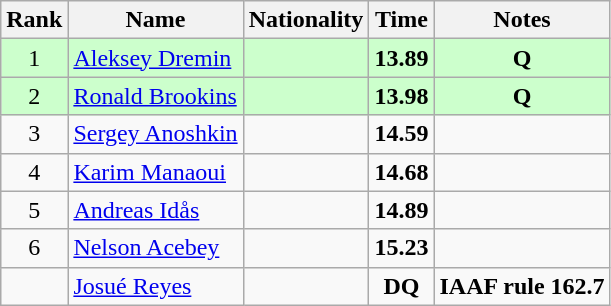<table class="wikitable sortable" style="text-align:center">
<tr>
<th>Rank</th>
<th>Name</th>
<th>Nationality</th>
<th>Time</th>
<th>Notes</th>
</tr>
<tr bgcolor=ccffcc>
<td>1</td>
<td align=left><a href='#'>Aleksey Dremin</a></td>
<td align=left></td>
<td><strong>13.89</strong></td>
<td><strong>Q</strong></td>
</tr>
<tr bgcolor=ccffcc>
<td>2</td>
<td align=left><a href='#'>Ronald Brookins</a></td>
<td align=left></td>
<td><strong>13.98</strong></td>
<td><strong>Q</strong></td>
</tr>
<tr>
<td>3</td>
<td align=left><a href='#'>Sergey Anoshkin</a></td>
<td align=left></td>
<td><strong>14.59</strong></td>
<td></td>
</tr>
<tr>
<td>4</td>
<td align=left><a href='#'>Karim Manaoui</a></td>
<td align=left></td>
<td><strong>14.68</strong></td>
<td></td>
</tr>
<tr>
<td>5</td>
<td align=left><a href='#'>Andreas Idås</a></td>
<td align=left></td>
<td><strong>14.89</strong></td>
<td></td>
</tr>
<tr>
<td>6</td>
<td align=left><a href='#'>Nelson Acebey</a></td>
<td align=left></td>
<td><strong>15.23</strong></td>
<td></td>
</tr>
<tr>
<td></td>
<td align=left><a href='#'>Josué Reyes</a></td>
<td align=left></td>
<td><strong>DQ</strong></td>
<td><strong>IAAF rule 162.7</strong></td>
</tr>
</table>
